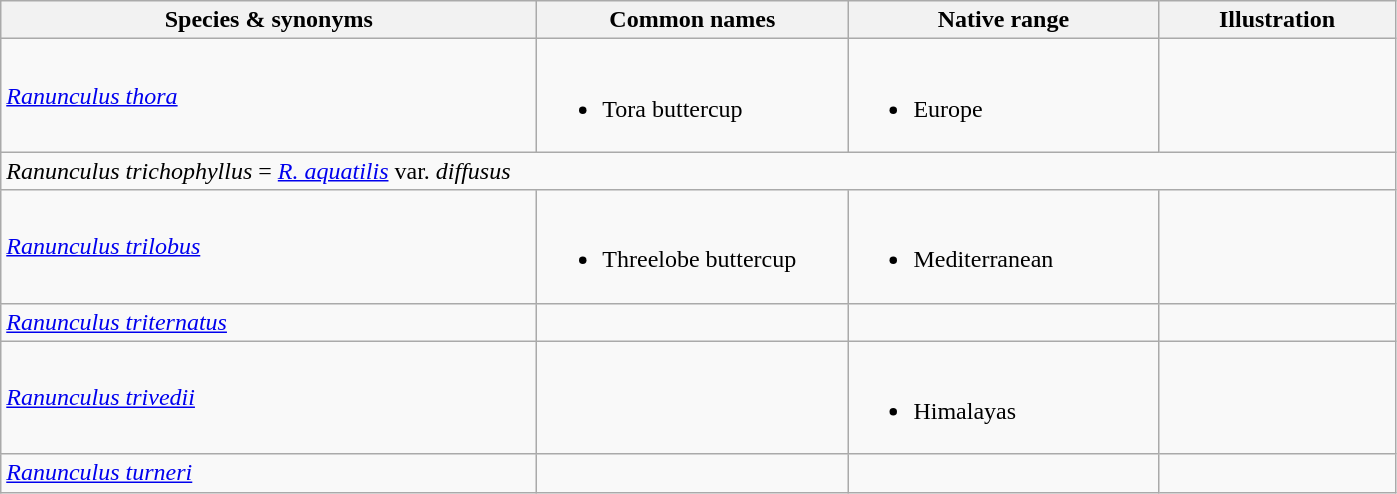<table class="wikitable">
<tr>
<th width=350>Species & synonyms</th>
<th width=200>Common names</th>
<th width=200>Native range</th>
<th width=150>Illustration</th>
</tr>
<tr>
<td><em><a href='#'>Ranunculus thora</a></em> </td>
<td><br><ul><li>Tora buttercup</li></ul></td>
<td><br><ul><li>Europe</li></ul></td>
<td></td>
</tr>
<tr>
<td colspan="4"><em>Ranunculus trichophyllus</em>  = <a href='#'><em>R. aquatilis</em></a> var. <em>diffusus</em> </td>
</tr>
<tr>
<td><em><a href='#'>Ranunculus trilobus</a></em> </td>
<td><br><ul><li>Threelobe buttercup</li></ul></td>
<td><br><ul><li>Mediterranean</li></ul></td>
<td></td>
</tr>
<tr>
<td><em><a href='#'>Ranunculus triternatus</a></em> </td>
<td></td>
<td></td>
<td></td>
</tr>
<tr>
<td><em><a href='#'>Ranunculus trivedii</a></em> </td>
<td></td>
<td><br><ul><li>Himalayas</li></ul></td>
<td></td>
</tr>
<tr>
<td><em><a href='#'>Ranunculus turneri</a></em> </td>
<td></td>
<td></td>
<td></td>
</tr>
</table>
